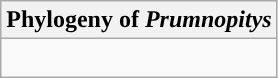<table class="wikitable">
<tr>
<th colspan=1>Phylogeny of <em>Prumnopitys</em></th>
</tr>
<tr>
<td style="vertical-align:top"><br></td>
</tr>
</table>
